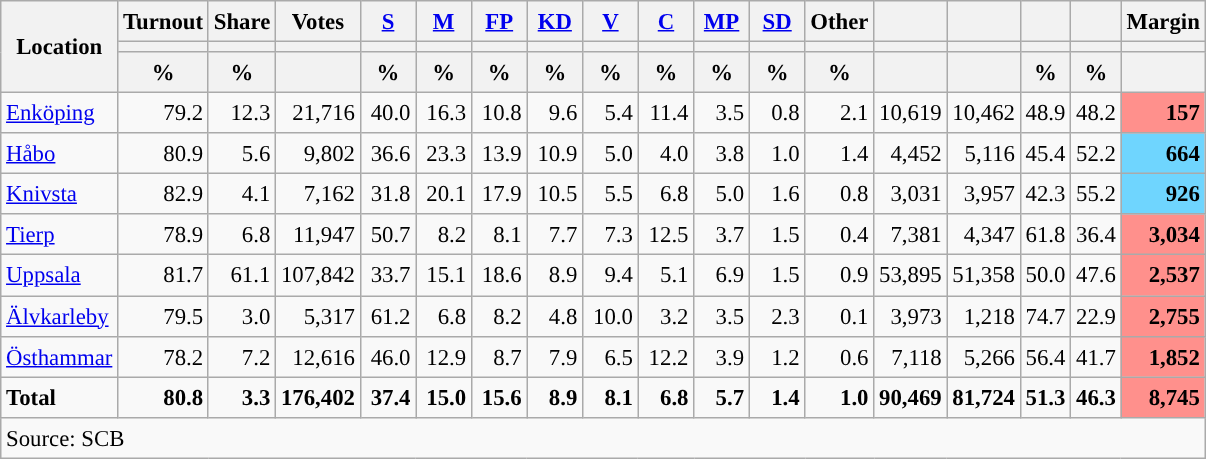<table class="wikitable sortable" style="text-align:right; font-size:95%; line-height:20px;">
<tr>
<th rowspan="3">Location</th>
<th>Turnout</th>
<th>Share</th>
<th>Votes</th>
<th width="30px" class="unsortable"><a href='#'>S</a></th>
<th width="30px" class="unsortable"><a href='#'>M</a></th>
<th width="30px" class="unsortable"><a href='#'>FP</a></th>
<th width="30px" class="unsortable"><a href='#'>KD</a></th>
<th width="30px" class="unsortable"><a href='#'>V</a></th>
<th width="30px" class="unsortable"><a href='#'>C</a></th>
<th width="30px" class="unsortable"><a href='#'>MP</a></th>
<th width="30px" class="unsortable"><a href='#'>SD</a></th>
<th width="30px" class="unsortable">Other</th>
<th></th>
<th></th>
<th></th>
<th></th>
<th>Margin</th>
</tr>
<tr>
<th></th>
<th></th>
<th></th>
<th style="background:"></th>
<th style="background:"></th>
<th style="background:"></th>
<th style="background:"></th>
<th style="background:"></th>
<th style="background:"></th>
<th style="background:"></th>
<th style="background:"></th>
<th style="background:"></th>
<th style="background:"></th>
<th style="background:"></th>
<th style="background:"></th>
<th style="background:"></th>
<th></th>
</tr>
<tr>
<th data-sort-type="number">%</th>
<th data-sort-type="number">%</th>
<th></th>
<th data-sort-type="number">%</th>
<th data-sort-type="number">%</th>
<th data-sort-type="number">%</th>
<th data-sort-type="number">%</th>
<th data-sort-type="number">%</th>
<th data-sort-type="number">%</th>
<th data-sort-type="number">%</th>
<th data-sort-type="number">%</th>
<th data-sort-type="number">%</th>
<th data-sort-type="number"></th>
<th data-sort-type="number"></th>
<th data-sort-type="number">%</th>
<th data-sort-type="number">%</th>
<th data-sort-type="number"></th>
</tr>
<tr>
<td align=left><a href='#'>Enköping</a></td>
<td>79.2</td>
<td>12.3</td>
<td>21,716</td>
<td>40.0</td>
<td>16.3</td>
<td>10.8</td>
<td>9.6</td>
<td>5.4</td>
<td>11.4</td>
<td>3.5</td>
<td>0.8</td>
<td>2.1</td>
<td>10,619</td>
<td>10,462</td>
<td>48.9</td>
<td>48.2</td>
<td bgcolor=#ff908c><strong>157</strong></td>
</tr>
<tr>
<td align=left><a href='#'>Håbo</a></td>
<td>80.9</td>
<td>5.6</td>
<td>9,802</td>
<td>36.6</td>
<td>23.3</td>
<td>13.9</td>
<td>10.9</td>
<td>5.0</td>
<td>4.0</td>
<td>3.8</td>
<td>1.0</td>
<td>1.4</td>
<td>4,452</td>
<td>5,116</td>
<td>45.4</td>
<td>52.2</td>
<td bgcolor=#6fd5fe><strong>664</strong></td>
</tr>
<tr>
<td align=left><a href='#'>Knivsta</a></td>
<td>82.9</td>
<td>4.1</td>
<td>7,162</td>
<td>31.8</td>
<td>20.1</td>
<td>17.9</td>
<td>10.5</td>
<td>5.5</td>
<td>6.8</td>
<td>5.0</td>
<td>1.6</td>
<td>0.8</td>
<td>3,031</td>
<td>3,957</td>
<td>42.3</td>
<td>55.2</td>
<td bgcolor=#6fd5fe><strong>926</strong></td>
</tr>
<tr>
<td align=left><a href='#'>Tierp</a></td>
<td>78.9</td>
<td>6.8</td>
<td>11,947</td>
<td>50.7</td>
<td>8.2</td>
<td>8.1</td>
<td>7.7</td>
<td>7.3</td>
<td>12.5</td>
<td>3.7</td>
<td>1.5</td>
<td>0.4</td>
<td>7,381</td>
<td>4,347</td>
<td>61.8</td>
<td>36.4</td>
<td bgcolor=#ff908c><strong>3,034</strong></td>
</tr>
<tr>
<td align=left><a href='#'>Uppsala</a></td>
<td>81.7</td>
<td>61.1</td>
<td>107,842</td>
<td>33.7</td>
<td>15.1</td>
<td>18.6</td>
<td>8.9</td>
<td>9.4</td>
<td>5.1</td>
<td>6.9</td>
<td>1.5</td>
<td>0.9</td>
<td>53,895</td>
<td>51,358</td>
<td>50.0</td>
<td>47.6</td>
<td bgcolor=#ff908c><strong>2,537</strong></td>
</tr>
<tr>
<td align=left><a href='#'>Älvkarleby</a></td>
<td>79.5</td>
<td>3.0</td>
<td>5,317</td>
<td>61.2</td>
<td>6.8</td>
<td>8.2</td>
<td>4.8</td>
<td>10.0</td>
<td>3.2</td>
<td>3.5</td>
<td>2.3</td>
<td>0.1</td>
<td>3,973</td>
<td>1,218</td>
<td>74.7</td>
<td>22.9</td>
<td bgcolor=#ff908c><strong>2,755</strong></td>
</tr>
<tr>
<td align=left><a href='#'>Östhammar</a></td>
<td>78.2</td>
<td>7.2</td>
<td>12,616</td>
<td>46.0</td>
<td>12.9</td>
<td>8.7</td>
<td>7.9</td>
<td>6.5</td>
<td>12.2</td>
<td>3.9</td>
<td>1.2</td>
<td>0.6</td>
<td>7,118</td>
<td>5,266</td>
<td>56.4</td>
<td>41.7</td>
<td bgcolor=#ff908c><strong>1,852</strong></td>
</tr>
<tr>
<td align=left><strong>Total</strong></td>
<td><strong>80.8</strong></td>
<td><strong>3.3</strong></td>
<td><strong>176,402</strong></td>
<td><strong>37.4</strong></td>
<td><strong>15.0</strong></td>
<td><strong>15.6</strong></td>
<td><strong>8.9</strong></td>
<td><strong>8.1</strong></td>
<td><strong>6.8</strong></td>
<td><strong>5.7</strong></td>
<td><strong>1.4</strong></td>
<td><strong>1.0</strong></td>
<td><strong>90,469</strong></td>
<td><strong>81,724</strong></td>
<td><strong>51.3</strong></td>
<td><strong>46.3</strong></td>
<td bgcolor=#ff908c><strong>8,745</strong></td>
</tr>
<tr>
<td align=left colspan=18>Source: SCB </td>
</tr>
</table>
